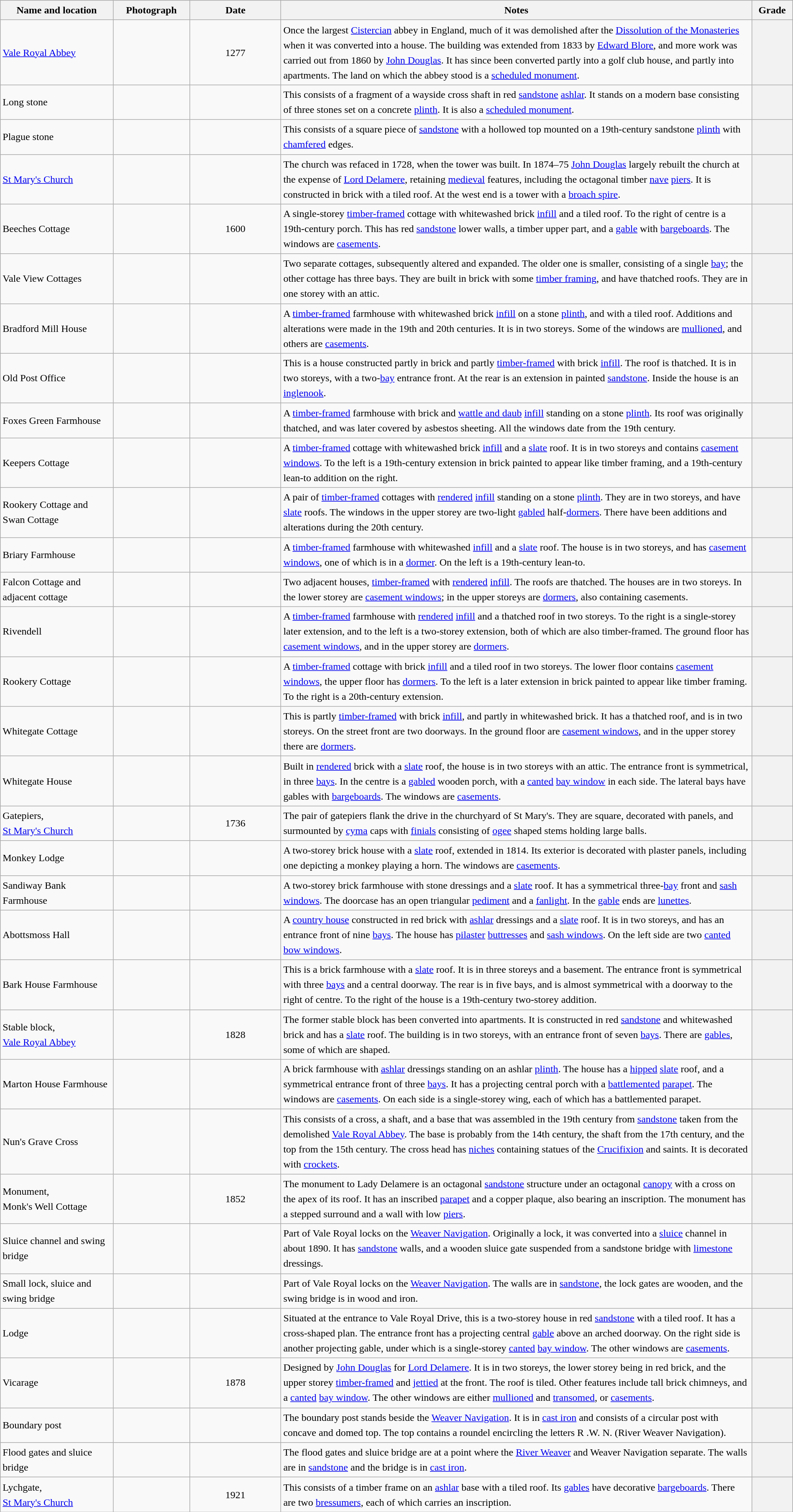<table class="wikitable sortable plainrowheaders" style="width:100%;border:0px;text-align:left;line-height:150%;">
<tr>
<th scope="col"  style="width:150px">Name and location</th>
<th scope="col"  style="width:100px" class="unsortable">Photograph</th>
<th scope="col"  style="width:120px">Date</th>
<th scope="col"  style="width:650px" class="unsortable">Notes</th>
<th scope="col"  style="width:50px">Grade</th>
</tr>
<tr>
<td><a href='#'>Vale Royal Abbey</a><br><small></small></td>
<td></td>
<td align="center">1277</td>
<td>Once the largest <a href='#'>Cistercian</a> abbey in England, much of it was demolished after the <a href='#'>Dissolution of the Monasteries</a> when it was converted into a house.  The building was extended from 1833 by <a href='#'>Edward Blore</a>, and more work was carried out from 1860 by <a href='#'>John Douglas</a>.  It has since been converted partly into a golf club house, and partly into apartments.  The land on which the abbey stood is a <a href='#'>scheduled monument</a>.</td>
<th></th>
</tr>
<tr>
<td>Long stone<br><small></small></td>
<td></td>
<td align="center"></td>
<td>This consists of a fragment of a wayside cross shaft in red <a href='#'>sandstone</a> <a href='#'>ashlar</a>.  It stands on a modern base consisting of three stones set on a concrete <a href='#'>plinth</a>.  It is also a <a href='#'>scheduled monument</a>.</td>
<th></th>
</tr>
<tr>
<td>Plague stone<br><small></small></td>
<td></td>
<td align="center"></td>
<td>This consists of a square piece of <a href='#'>sandstone</a> with a hollowed top mounted on a 19th-century sandstone <a href='#'>plinth</a> with <a href='#'>chamfered</a> edges.</td>
<th></th>
</tr>
<tr>
<td><a href='#'>St Mary's Church</a><br><small></small></td>
<td></td>
<td align="center"></td>
<td>The church was refaced in 1728, when the tower was built.  In 1874–75 <a href='#'>John Douglas</a> largely rebuilt the church at the expense of <a href='#'>Lord Delamere</a>, retaining <a href='#'>medieval</a> features, including the octagonal timber <a href='#'>nave</a> <a href='#'>piers</a>.  It is constructed in brick with a tiled roof.  At the west end is a tower with a <a href='#'>broach spire</a>.</td>
<th></th>
</tr>
<tr>
<td>Beeches Cottage<br><small></small></td>
<td></td>
<td align="center">1600</td>
<td>A single-storey <a href='#'>timber-framed</a> cottage with whitewashed brick <a href='#'>infill</a> and a tiled roof.  To the right of centre is a 19th-century porch.  This has red <a href='#'>sandstone</a> lower walls, a timber upper part, and a <a href='#'>gable</a> with <a href='#'>bargeboards</a>.  The windows are <a href='#'>casements</a>.</td>
<th></th>
</tr>
<tr>
<td>Vale View Cottages<br><small></small></td>
<td></td>
<td align="center"></td>
<td>Two separate cottages, subsequently altered and expanded.  The older one is smaller, consisting of a single <a href='#'>bay</a>; the other cottage has three bays.  They are built in brick with some <a href='#'>timber framing</a>, and have thatched roofs.  They are in one storey with an attic.</td>
<th></th>
</tr>
<tr>
<td>Bradford Mill House<br><small></small></td>
<td></td>
<td align="center"></td>
<td>A <a href='#'>timber-framed</a> farmhouse with whitewashed brick <a href='#'>infill</a> on a stone <a href='#'>plinth</a>, and with a tiled roof.  Additions and alterations were made in the 19th and 20th centuries.  It is in two storeys.  Some of the windows are <a href='#'>mullioned</a>, and others are <a href='#'>casements</a>.</td>
<th></th>
</tr>
<tr>
<td>Old Post Office<br><small></small></td>
<td></td>
<td align="center"></td>
<td>This is a house constructed partly in brick and partly <a href='#'>timber-framed</a> with brick <a href='#'>infill</a>.  The roof is thatched.  It is in two storeys, with a two-<a href='#'>bay</a> entrance front.  At the rear is an extension in painted <a href='#'>sandstone</a>.  Inside the house is an <a href='#'>inglenook</a>.</td>
<th></th>
</tr>
<tr>
<td>Foxes Green Farmhouse<br><small></small></td>
<td></td>
<td align="center"></td>
<td>A <a href='#'>timber-framed</a> farmhouse with brick and <a href='#'>wattle and daub</a> <a href='#'>infill</a> standing on a stone <a href='#'>plinth</a>.  Its roof was originally thatched, and was later covered by asbestos sheeting.  All the windows date from the 19th century.</td>
<th></th>
</tr>
<tr>
<td>Keepers Cottage<br><small></small></td>
<td></td>
<td align="center"></td>
<td>A <a href='#'>timber-framed</a> cottage with whitewashed brick <a href='#'>infill</a> and a <a href='#'>slate</a> roof.  It is in two storeys and contains <a href='#'>casement windows</a>.  To the left is a 19th-century extension in brick painted to appear like timber framing, and a 19th-century lean-to addition on the right.</td>
<th></th>
</tr>
<tr>
<td>Rookery Cottage and Swan Cottage<br><small></small></td>
<td></td>
<td align="center"></td>
<td>A pair of <a href='#'>timber-framed</a> cottages with <a href='#'>rendered</a> <a href='#'>infill</a> standing on a stone <a href='#'>plinth</a>.  They are in two storeys, and have <a href='#'>slate</a> roofs.  The windows in the upper storey are two-light <a href='#'>gabled</a> half-<a href='#'>dormers</a>.  There have been additions and alterations during the 20th century.</td>
<th></th>
</tr>
<tr>
<td>Briary Farmhouse<br><small></small></td>
<td></td>
<td align="center"></td>
<td>A <a href='#'>timber-framed</a> farmhouse with whitewashed <a href='#'>infill</a> and a <a href='#'>slate</a> roof.  The house is in two storeys, and has <a href='#'>casement windows</a>, one of which is in a <a href='#'>dormer</a>.  On the left is a 19th-century lean-to.</td>
<th></th>
</tr>
<tr>
<td>Falcon Cottage and adjacent cottage<br><small></small></td>
<td></td>
<td align="center"></td>
<td>Two adjacent houses, <a href='#'>timber-framed</a> with <a href='#'>rendered</a> <a href='#'>infill</a>.  The roofs are thatched.  The houses are in two storeys.  In the lower storey are <a href='#'>casement windows</a>; in the upper storeys are <a href='#'>dormers</a>, also containing casements.</td>
<th></th>
</tr>
<tr>
<td>Rivendell<br><small></small></td>
<td></td>
<td align="center"></td>
<td>A <a href='#'>timber-framed</a> farmhouse with <a href='#'>rendered</a> <a href='#'>infill</a> and a thatched roof in two storeys. To the right is a single-storey later extension, and to the left is a two-storey extension, both of which are also timber-framed.  The ground floor has <a href='#'>casement windows</a>, and in the upper storey are <a href='#'>dormers</a>.</td>
<th></th>
</tr>
<tr>
<td>Rookery Cottage<br><small></small></td>
<td></td>
<td align="center"></td>
<td>A <a href='#'>timber-framed</a> cottage with brick <a href='#'>infill</a> and a tiled roof in two storeys.  The lower floor contains <a href='#'>casement windows</a>, the upper floor has <a href='#'>dormers</a>.  To the left is a later extension in brick painted to appear like timber framing.  To the right is a 20th-century extension.</td>
<th></th>
</tr>
<tr>
<td>Whitegate Cottage<br><small></small></td>
<td></td>
<td align="center"></td>
<td>This is partly <a href='#'>timber-framed</a> with brick <a href='#'>infill</a>, and partly in whitewashed brick.  It has a thatched roof, and is in two storeys.  On the street front are two doorways.  In the ground floor are <a href='#'>casement windows</a>, and in the upper storey there are <a href='#'>dormers</a>.</td>
<th></th>
</tr>
<tr>
<td>Whitegate House<br><small></small></td>
<td></td>
<td align="center"></td>
<td>Built in <a href='#'>rendered</a> brick with a <a href='#'>slate</a> roof, the house is in two storeys with an attic.  The entrance front is symmetrical, in three <a href='#'>bays</a>.  In the centre is a <a href='#'>gabled</a> wooden porch, with a <a href='#'>canted</a> <a href='#'>bay window</a> in each side.  The lateral bays have gables with <a href='#'>bargeboards</a>.  The windows are <a href='#'>casements</a>.</td>
<th></th>
</tr>
<tr>
<td>Gatepiers,<br><a href='#'>St Mary's Church</a><br><small></small></td>
<td></td>
<td align="center">1736</td>
<td>The pair of gatepiers flank the drive in the churchyard of St Mary's.  They are square, decorated with panels, and surmounted by <a href='#'>cyma</a> caps with <a href='#'>finials</a> consisting of <a href='#'>ogee</a> shaped stems holding large balls.</td>
<th></th>
</tr>
<tr>
<td>Monkey Lodge<br><small></small></td>
<td></td>
<td align="center"></td>
<td>A two-storey brick house with a <a href='#'>slate</a> roof, extended in 1814.  Its exterior is decorated with plaster panels, including one depicting a monkey playing a horn.  The windows are <a href='#'>casements</a>.</td>
<th></th>
</tr>
<tr>
<td>Sandiway Bank Farmhouse<br><small></small></td>
<td></td>
<td align="center"></td>
<td>A two-storey brick farmhouse with stone dressings and a <a href='#'>slate</a> roof.  It has a symmetrical three-<a href='#'>bay</a> front and <a href='#'>sash windows</a>.  The doorcase has an open triangular <a href='#'>pediment</a> and a <a href='#'>fanlight</a>.  In the <a href='#'>gable</a> ends are <a href='#'>lunettes</a>.</td>
<th></th>
</tr>
<tr>
<td>Abottsmoss Hall<br><small></small></td>
<td></td>
<td align="center"></td>
<td>A <a href='#'>country house</a> constructed in red brick with <a href='#'>ashlar</a> dressings and a <a href='#'>slate</a> roof.  It is in two storeys, and has an entrance front of nine <a href='#'>bays</a>.  The house has <a href='#'>pilaster</a> <a href='#'>buttresses</a> and <a href='#'>sash windows</a>.  On the left side are two <a href='#'>canted</a> <a href='#'>bow windows</a>.</td>
<th></th>
</tr>
<tr>
<td>Bark House Farmhouse<br><small></small></td>
<td></td>
<td align="center"></td>
<td>This is a brick farmhouse with a <a href='#'>slate</a> roof.  It is in three storeys and a basement.  The entrance front is symmetrical with three <a href='#'>bays</a> and a central doorway.  The rear is in five bays, and is almost symmetrical with a doorway to the right of centre. To the right of the house is a 19th-century two-storey addition.</td>
<th></th>
</tr>
<tr>
<td>Stable block,<br><a href='#'>Vale Royal Abbey</a><br><small></small></td>
<td></td>
<td align="center">1828</td>
<td>The former stable block has been converted into apartments.  It is constructed in red <a href='#'>sandstone</a> and whitewashed brick and has a <a href='#'>slate</a> roof.  The building is in two storeys, with an entrance front of seven <a href='#'>bays</a>.  There are <a href='#'>gables</a>, some of which are shaped.</td>
<th></th>
</tr>
<tr>
<td>Marton House Farmhouse<br><small></small></td>
<td></td>
<td align="center"></td>
<td>A brick farmhouse with <a href='#'>ashlar</a> dressings standing on an ashlar <a href='#'>plinth</a>.  The house has a <a href='#'>hipped</a> <a href='#'>slate</a> roof, and a symmetrical entrance front of three <a href='#'>bays</a>.  It has a projecting central porch with a <a href='#'>battlemented</a> <a href='#'>parapet</a>.  The windows are <a href='#'>casements</a>.  On each side is a single-storey wing, each of which has a battlemented parapet.</td>
<th></th>
</tr>
<tr>
<td>Nun's Grave Cross<br><small></small></td>
<td></td>
<td align="center"></td>
<td>This consists of a cross, a shaft, and a base that was assembled in the 19th century from <a href='#'>sandstone</a> taken from the demolished <a href='#'>Vale Royal Abbey</a>.  The base is probably from the 14th century, the shaft from the 17th century, and the top from the 15th century.  The cross head has <a href='#'>niches</a> containing statues of the <a href='#'>Crucifixion</a> and saints.  It is decorated with <a href='#'>crockets</a>.</td>
<th></th>
</tr>
<tr>
<td>Monument,<br>Monk's Well Cottage<br><small></small></td>
<td></td>
<td align="center">1852</td>
<td>The monument to Lady Delamere is an octagonal <a href='#'>sandstone</a> structure under an octagonal <a href='#'>canopy</a> with a cross on the apex of its roof.  It has an inscribed <a href='#'>parapet</a> and a copper plaque, also bearing an inscription.  The monument has a stepped surround and a wall with low <a href='#'>piers</a>.</td>
<th></th>
</tr>
<tr>
<td>Sluice channel and swing bridge<br><small></small></td>
<td></td>
<td align="center"></td>
<td>Part of Vale Royal locks on the <a href='#'>Weaver Navigation</a>.  Originally a lock, it was converted into a <a href='#'>sluice</a> channel in about 1890.  It has <a href='#'>sandstone</a> walls, and a wooden sluice gate suspended from a sandstone bridge with <a href='#'>limestone</a> dressings.</td>
<th></th>
</tr>
<tr>
<td>Small lock, sluice and swing bridge<br><small></small></td>
<td></td>
<td align="center"></td>
<td>Part of Vale Royal locks on the <a href='#'>Weaver Navigation</a>.  The walls are in <a href='#'>sandstone</a>, the lock gates are wooden, and the swing bridge is in wood and iron.</td>
<th></th>
</tr>
<tr>
<td>Lodge<br><small></small></td>
<td></td>
<td align="center"></td>
<td>Situated at the entrance to Vale Royal Drive, this is a two-storey house in red <a href='#'>sandstone</a> with a tiled roof.  It has a cross-shaped plan.  The entrance front has a projecting central <a href='#'>gable</a> above an arched doorway.  On the right side is another projecting gable, under which is a single-storey <a href='#'>canted</a> <a href='#'>bay window</a>.  The other windows are <a href='#'>casements</a>.</td>
<th></th>
</tr>
<tr>
<td>Vicarage<br><small></small></td>
<td></td>
<td align="center">1878</td>
<td>Designed by <a href='#'>John Douglas</a> for <a href='#'>Lord Delamere</a>.  It is in two storeys, the lower storey being in red brick, and the upper storey <a href='#'>timber-framed</a> and <a href='#'>jettied</a> at the front.  The roof is tiled.  Other features include tall brick chimneys, and a <a href='#'>canted</a> <a href='#'>bay window</a>.  The other windows are either <a href='#'>mullioned</a> and <a href='#'>transomed</a>, or <a href='#'>casements</a>.</td>
<th></th>
</tr>
<tr>
<td>Boundary post<br><small></small></td>
<td></td>
<td align="center"></td>
<td>The boundary post stands beside the <a href='#'>Weaver Navigation</a>.  It is in <a href='#'>cast iron</a> and consists of a circular post with concave and domed top.  The top contains a roundel encircling the letters R .W. N. (River Weaver Navigation).</td>
<th></th>
</tr>
<tr>
<td>Flood gates and sluice bridge<br><small></small></td>
<td></td>
<td align="center"></td>
<td>The flood gates and sluice bridge are at a point where the <a href='#'>River Weaver</a> and Weaver Navigation separate.  The walls are in <a href='#'>sandstone</a> and the bridge is in <a href='#'>cast iron</a>.</td>
<th></th>
</tr>
<tr>
<td>Lychgate, <br><a href='#'>St Mary's Church</a><br><small></small></td>
<td></td>
<td align="center">1921</td>
<td>This consists of a timber frame on an <a href='#'>ashlar</a> base with a tiled roof.  Its <a href='#'>gables</a> have decorative <a href='#'>bargeboards</a>.  There are two <a href='#'>bressumers</a>, each of which carries an inscription.</td>
<th></th>
</tr>
<tr>
</tr>
</table>
